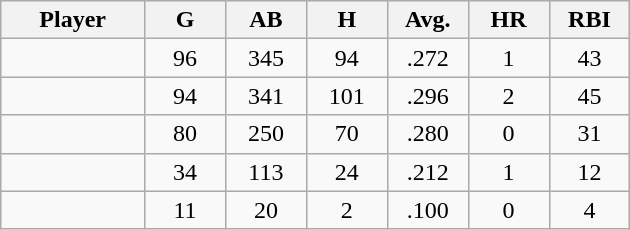<table class="wikitable sortable">
<tr>
<th bgcolor="#DDDDFF" width="16%">Player</th>
<th bgcolor="#DDDDFF" width="9%">G</th>
<th bgcolor="#DDDDFF" width="9%">AB</th>
<th bgcolor="#DDDDFF" width="9%">H</th>
<th bgcolor="#DDDDFF" width="9%">Avg.</th>
<th bgcolor="#DDDDFF" width="9%">HR</th>
<th bgcolor="#DDDDFF" width="9%">RBI</th>
</tr>
<tr align="center">
<td></td>
<td>96</td>
<td>345</td>
<td>94</td>
<td>.272</td>
<td>1</td>
<td>43</td>
</tr>
<tr align=center>
<td></td>
<td>94</td>
<td>341</td>
<td>101</td>
<td>.296</td>
<td>2</td>
<td>45</td>
</tr>
<tr align="center">
<td></td>
<td>80</td>
<td>250</td>
<td>70</td>
<td>.280</td>
<td>0</td>
<td>31</td>
</tr>
<tr align="center">
<td></td>
<td>34</td>
<td>113</td>
<td>24</td>
<td>.212</td>
<td>1</td>
<td>12</td>
</tr>
<tr align="center">
<td></td>
<td>11</td>
<td>20</td>
<td>2</td>
<td>.100</td>
<td>0</td>
<td>4</td>
</tr>
</table>
